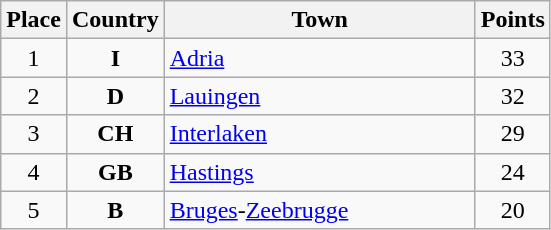<table class="wikitable">
<tr>
<th width="25">Place</th>
<th width="25">Country</th>
<th width="200">Town</th>
<th width="25">Points</th>
</tr>
<tr>
<td align="center">1</td>
<td align="center"><strong>I</strong></td>
<td align="left"><a href='#'>Adria</a></td>
<td align="center">33</td>
</tr>
<tr>
<td align="center">2</td>
<td align="center"><strong>D</strong></td>
<td align="left"><a href='#'>Lauingen</a></td>
<td align="center">32</td>
</tr>
<tr>
<td align="center">3</td>
<td align="center"><strong>CH</strong></td>
<td align="left"><a href='#'>Interlaken</a></td>
<td align="center">29</td>
</tr>
<tr>
<td align="center">4</td>
<td align="center"><strong>GB</strong></td>
<td align="left"><a href='#'>Hastings</a></td>
<td align="center">24</td>
</tr>
<tr>
<td align="center">5</td>
<td align="center"><strong>B</strong></td>
<td align="left"><a href='#'>Bruges</a>-<a href='#'>Zeebrugge</a></td>
<td align="center">20</td>
</tr>
</table>
